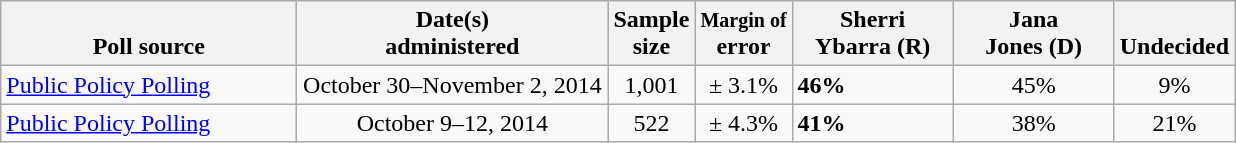<table class="wikitable">
<tr valign= bottom>
<th style="width:190px;">Poll source</th>
<th style="width:200px;">Date(s)<br>administered</th>
<th class=small>Sample<br>size</th>
<th class=small><small>Margin of</small><br>error</th>
<th style="width:100px;">Sherri<br>Ybarra (R)</th>
<th style="width:100px;">Jana<br>Jones (D)</th>
<th>Undecided</th>
</tr>
<tr>
<td><a href='#'>Public Policy Polling</a></td>
<td align=center>October 30–November 2, 2014</td>
<td align=center>1,001</td>
<td align=center>± 3.1%</td>
<td><strong>46%</strong></td>
<td align=center>45%</td>
<td align=center>9%</td>
</tr>
<tr>
<td><a href='#'>Public Policy Polling</a></td>
<td align=center>October 9–12, 2014</td>
<td align=center>522</td>
<td align=center>± 4.3%</td>
<td><strong>41%</strong></td>
<td align=center>38%</td>
<td align=center>21%</td>
</tr>
</table>
